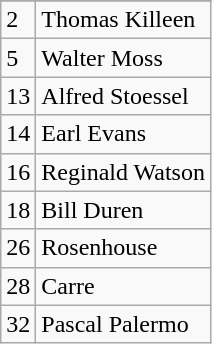<table class="wikitable">
<tr>
</tr>
<tr>
<td>2</td>
<td>Thomas Killeen</td>
</tr>
<tr>
<td>5</td>
<td>Walter Moss</td>
</tr>
<tr>
<td>13</td>
<td>Alfred Stoessel</td>
</tr>
<tr>
<td>14</td>
<td>Earl Evans</td>
</tr>
<tr>
<td>16</td>
<td>Reginald Watson</td>
</tr>
<tr>
<td>18</td>
<td>Bill Duren</td>
</tr>
<tr>
<td>26</td>
<td>Rosenhouse</td>
</tr>
<tr>
<td>28</td>
<td>Carre</td>
</tr>
<tr>
<td>32</td>
<td>Pascal Palermo</td>
</tr>
</table>
